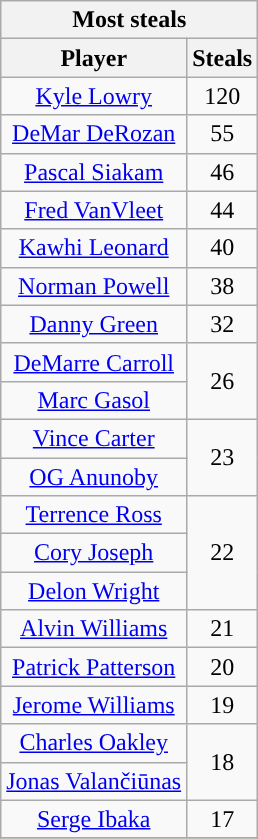<table class="wikitable sortable" style="text-align:center">
<tr>
<th colspan="2">Most steals</th>
</tr>
<tr>
<th>Player</th>
<th>Steals</th>
</tr>
<tr>
<td><a href='#'>Kyle Lowry</a></td>
<td>120</td>
</tr>
<tr>
<td><a href='#'>DeMar DeRozan</a></td>
<td>55</td>
</tr>
<tr>
<td><a href='#'>Pascal Siakam</a></td>
<td>46</td>
</tr>
<tr>
<td><a href='#'>Fred VanVleet</a></td>
<td>44</td>
</tr>
<tr>
<td><a href='#'>Kawhi Leonard</a></td>
<td>40</td>
</tr>
<tr>
<td><a href='#'>Norman Powell</a></td>
<td>38</td>
</tr>
<tr>
<td><a href='#'>Danny Green</a></td>
<td>32</td>
</tr>
<tr>
<td><a href='#'>DeMarre Carroll</a></td>
<td rowspan=2>26</td>
</tr>
<tr>
<td><a href='#'>Marc Gasol</a></td>
</tr>
<tr>
<td><a href='#'>Vince Carter</a></td>
<td rowspan=2>23</td>
</tr>
<tr>
<td><a href='#'>OG Anunoby</a></td>
</tr>
<tr>
<td><a href='#'>Terrence Ross</a></td>
<td rowspan=3>22</td>
</tr>
<tr>
<td><a href='#'>Cory Joseph</a></td>
</tr>
<tr>
<td><a href='#'>Delon Wright</a></td>
</tr>
<tr>
<td><a href='#'>Alvin Williams</a></td>
<td>21</td>
</tr>
<tr>
<td><a href='#'>Patrick Patterson</a></td>
<td>20</td>
</tr>
<tr>
<td><a href='#'>Jerome Williams</a></td>
<td>19</td>
</tr>
<tr>
<td><a href='#'>Charles Oakley</a></td>
<td rowspan =2>18</td>
</tr>
<tr>
<td><a href='#'>Jonas Valančiūnas</a></td>
</tr>
<tr>
<td><a href='#'>Serge Ibaka</a></td>
<td>17</td>
</tr>
<tr>
</tr>
</table>
